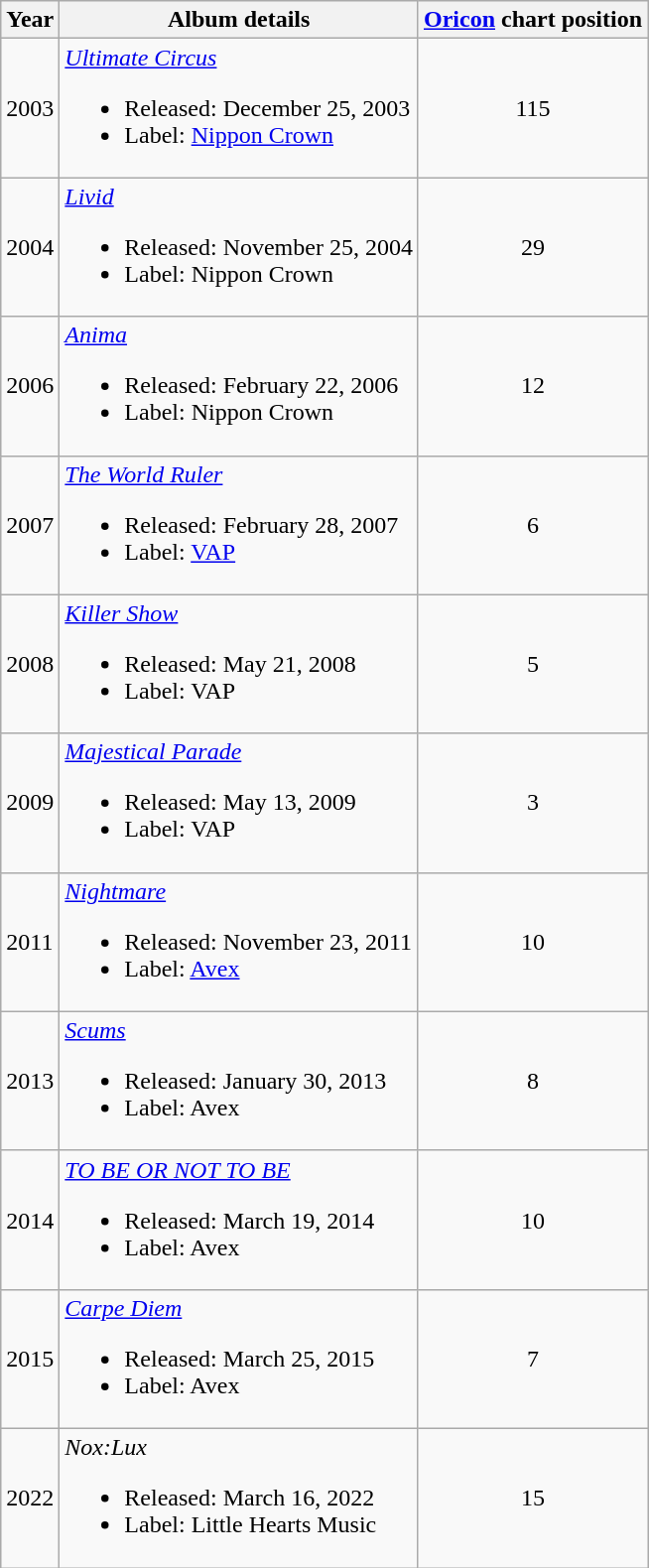<table class="wikitable">
<tr>
<th>Year</th>
<th>Album details</th>
<th><a href='#'>Oricon</a> chart position</th>
</tr>
<tr>
<td>2003</td>
<td><em><a href='#'>Ultimate Circus</a></em><br><ul><li>Released: December 25, 2003</li><li>Label: <a href='#'>Nippon Crown</a></li></ul></td>
<td style="text-align:center;">115</td>
</tr>
<tr>
<td>2004</td>
<td><em><a href='#'>Livid</a></em><br><ul><li>Released: November 25, 2004</li><li>Label: Nippon Crown</li></ul></td>
<td style="text-align:center;">29</td>
</tr>
<tr>
<td>2006</td>
<td><em><a href='#'>Anima</a></em><br><ul><li>Released: February 22, 2006</li><li>Label: Nippon Crown</li></ul></td>
<td style="text-align:center;">12</td>
</tr>
<tr>
<td>2007</td>
<td><em><a href='#'>The World Ruler</a></em><br><ul><li>Released: February 28, 2007</li><li>Label: <a href='#'>VAP</a></li></ul></td>
<td style="text-align:center;">6</td>
</tr>
<tr>
<td>2008</td>
<td><em><a href='#'>Killer Show</a></em><br><ul><li>Released: May 21, 2008</li><li>Label: VAP</li></ul></td>
<td style="text-align:center;">5</td>
</tr>
<tr>
<td>2009</td>
<td><em><a href='#'>Majestical Parade</a></em><br><ul><li>Released: May 13, 2009</li><li>Label: VAP</li></ul></td>
<td style="text-align:center;">3</td>
</tr>
<tr>
<td>2011</td>
<td><em><a href='#'>Nightmare</a></em><br><ul><li>Released: November 23, 2011</li><li>Label: <a href='#'>Avex</a></li></ul></td>
<td style="text-align:center;">10</td>
</tr>
<tr>
<td>2013</td>
<td><em><a href='#'>Scums</a></em><br><ul><li>Released: January 30, 2013</li><li>Label: Avex</li></ul></td>
<td style="text-align:center;">8</td>
</tr>
<tr>
<td>2014</td>
<td><em><a href='#'>TO BE OR NOT TO BE</a></em><br><ul><li>Released: March 19, 2014</li><li>Label: Avex</li></ul></td>
<td style="text-align:center;">10</td>
</tr>
<tr>
<td>2015</td>
<td><em><a href='#'>Carpe Diem</a></em><br><ul><li>Released: March 25, 2015</li><li>Label: Avex</li></ul></td>
<td style="text-align:center;">7</td>
</tr>
<tr>
<td>2022</td>
<td><em>Nox:Lux</em><br><ul><li>Released: March 16, 2022</li><li>Label: Little Hearts Music</li></ul></td>
<td style="text-align:center;">15</td>
</tr>
</table>
